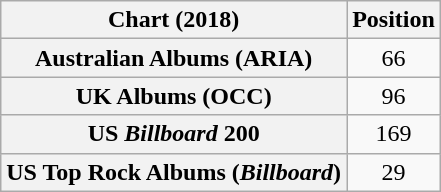<table class="wikitable sortable plainrowheaders" style="text-align:center">
<tr>
<th scope="col">Chart (2018)</th>
<th scope="col">Position</th>
</tr>
<tr>
<th scope="row">Australian Albums (ARIA)</th>
<td>66</td>
</tr>
<tr>
<th scope="row">UK Albums (OCC)</th>
<td>96</td>
</tr>
<tr>
<th scope="row">US <em>Billboard</em> 200</th>
<td>169</td>
</tr>
<tr>
<th scope="row">US Top Rock Albums (<em>Billboard</em>)</th>
<td>29</td>
</tr>
</table>
